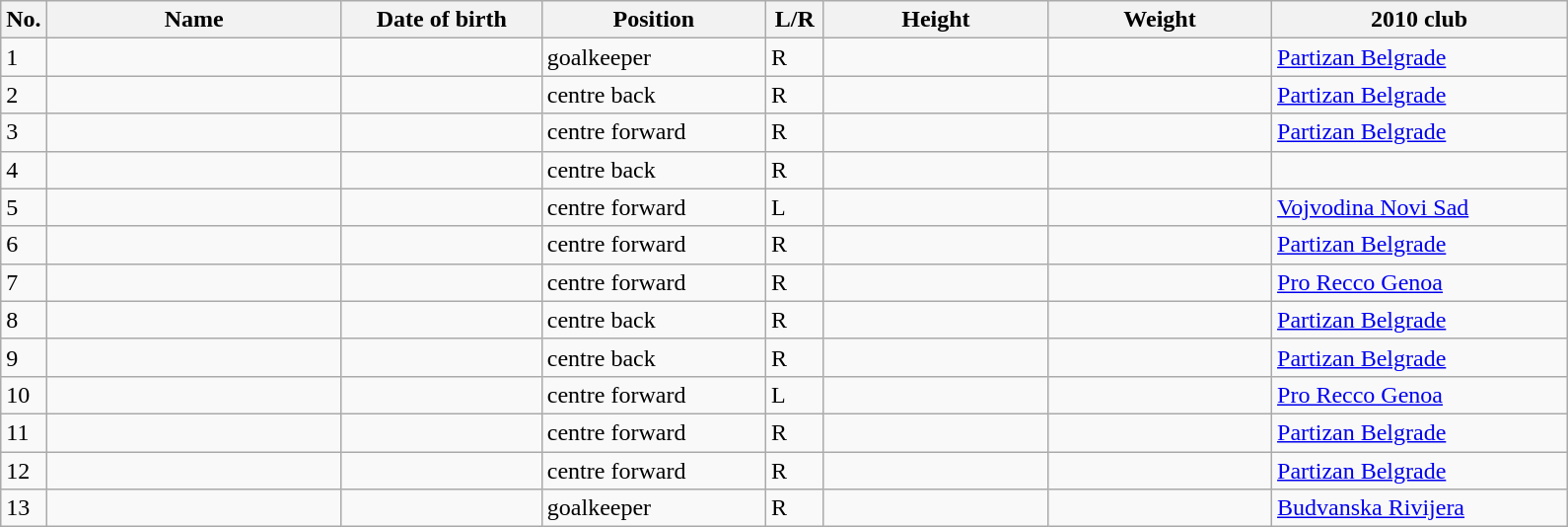<table class=wikitable sortable style=font-size:100%; text-align:center;>
<tr>
<th>No.</th>
<th style=width:12em>Name</th>
<th style=width:8em>Date of birth</th>
<th style=width:9em>Position</th>
<th style=width:2em>L/R</th>
<th style=width:9em>Height</th>
<th style=width:9em>Weight</th>
<th style=width:12em>2010 club</th>
</tr>
<tr>
<td>1</td>
<td align=left></td>
<td></td>
<td>goalkeeper</td>
<td>R</td>
<td></td>
<td></td>
<td><a href='#'>Partizan Belgrade</a></td>
</tr>
<tr>
<td>2</td>
<td align=left></td>
<td></td>
<td>centre back</td>
<td>R</td>
<td></td>
<td></td>
<td><a href='#'>Partizan Belgrade</a></td>
</tr>
<tr>
<td>3</td>
<td align=left></td>
<td></td>
<td>centre forward</td>
<td>R</td>
<td></td>
<td></td>
<td><a href='#'>Partizan Belgrade</a></td>
</tr>
<tr>
<td>4</td>
<td align=left></td>
<td></td>
<td>centre back</td>
<td>R</td>
<td></td>
<td></td>
<td></td>
</tr>
<tr>
<td>5</td>
<td align=left></td>
<td></td>
<td>centre forward</td>
<td>L</td>
<td></td>
<td></td>
<td><a href='#'>Vojvodina Novi Sad</a></td>
</tr>
<tr>
<td>6</td>
<td align=left></td>
<td></td>
<td>centre forward</td>
<td>R</td>
<td></td>
<td></td>
<td><a href='#'>Partizan Belgrade</a></td>
</tr>
<tr>
<td>7</td>
<td align=left></td>
<td></td>
<td>centre forward</td>
<td>R</td>
<td></td>
<td></td>
<td><a href='#'>Pro Recco Genoa</a></td>
</tr>
<tr>
<td>8</td>
<td align=left></td>
<td></td>
<td>centre back</td>
<td>R</td>
<td></td>
<td></td>
<td><a href='#'>Partizan Belgrade</a></td>
</tr>
<tr>
<td>9</td>
<td align=left></td>
<td></td>
<td>centre back</td>
<td>R</td>
<td></td>
<td></td>
<td><a href='#'>Partizan Belgrade</a></td>
</tr>
<tr>
<td>10</td>
<td align=left></td>
<td></td>
<td>centre forward</td>
<td>L</td>
<td></td>
<td></td>
<td><a href='#'>Pro Recco Genoa</a></td>
</tr>
<tr>
<td>11</td>
<td align=left></td>
<td></td>
<td>centre forward</td>
<td>R</td>
<td></td>
<td></td>
<td><a href='#'>Partizan Belgrade</a></td>
</tr>
<tr>
<td>12</td>
<td align=left></td>
<td></td>
<td>centre forward</td>
<td>R</td>
<td></td>
<td></td>
<td><a href='#'>Partizan Belgrade</a></td>
</tr>
<tr>
<td>13</td>
<td align=left></td>
<td></td>
<td>goalkeeper</td>
<td>R</td>
<td></td>
<td></td>
<td><a href='#'>Budvanska Rivijera</a></td>
</tr>
</table>
